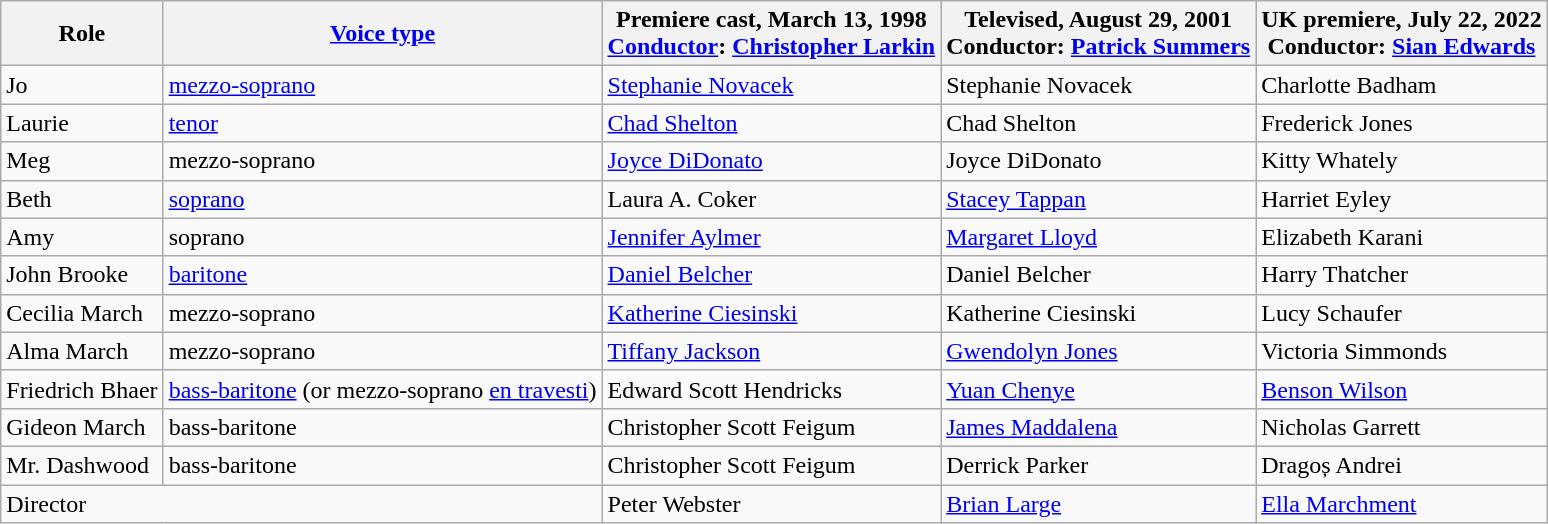<table class="wikitable">
<tr>
<th>Role</th>
<th><a href='#'>Voice type</a></th>
<th>Premiere cast, March 13, 1998<br><a href='#'>Conductor</a>: <a href='#'>Christopher Larkin</a></th>
<th>Televised, August 29, 2001<br>Conductor: <a href='#'>Patrick Summers</a></th>
<th>UK premiere, July 22, 2022<br>Conductor: <a href='#'>Sian Edwards</a></th>
</tr>
<tr>
<td>Jo</td>
<td><a href='#'>mezzo-soprano</a></td>
<td><a href='#'>Stephanie Novacek</a></td>
<td>Stephanie Novacek</td>
<td>Charlotte Badham</td>
</tr>
<tr>
<td>Laurie</td>
<td><a href='#'>tenor</a></td>
<td><a href='#'>Chad Shelton</a></td>
<td>Chad Shelton</td>
<td>Frederick Jones</td>
</tr>
<tr>
<td>Meg</td>
<td>mezzo-soprano</td>
<td><a href='#'>Joyce DiDonato</a></td>
<td>Joyce DiDonato</td>
<td>Kitty Whately</td>
</tr>
<tr>
<td>Beth</td>
<td><a href='#'>soprano</a></td>
<td>Laura A. Coker</td>
<td><a href='#'>Stacey Tappan</a></td>
<td>Harriet Eyley</td>
</tr>
<tr>
<td>Amy</td>
<td>soprano</td>
<td><a href='#'>Jennifer Aylmer</a></td>
<td><a href='#'>Margaret Lloyd</a></td>
<td>Elizabeth Karani</td>
</tr>
<tr>
<td>John Brooke</td>
<td><a href='#'>baritone</a></td>
<td><a href='#'>Daniel Belcher</a></td>
<td>Daniel Belcher</td>
<td>Harry Thatcher</td>
</tr>
<tr>
<td>Cecilia March</td>
<td>mezzo-soprano</td>
<td><a href='#'>Katherine Ciesinski</a></td>
<td>Katherine Ciesinski</td>
<td>Lucy Schaufer</td>
</tr>
<tr>
<td>Alma March</td>
<td>mezzo-soprano</td>
<td><a href='#'>Tiffany Jackson</a></td>
<td><a href='#'>Gwendolyn Jones</a></td>
<td>Victoria Simmonds</td>
</tr>
<tr>
<td>Friedrich Bhaer</td>
<td><a href='#'>bass-baritone</a> (or mezzo-soprano <a href='#'>en travesti</a>)</td>
<td>Edward Scott Hendricks</td>
<td><a href='#'>Yuan Chenye</a></td>
<td><a href='#'>Benson Wilson</a></td>
</tr>
<tr>
<td>Gideon March</td>
<td>bass-baritone</td>
<td>Christopher Scott Feigum</td>
<td><a href='#'>James Maddalena</a></td>
<td>Nicholas Garrett</td>
</tr>
<tr>
<td>Mr. Dashwood</td>
<td>bass-baritone</td>
<td>Christopher Scott Feigum</td>
<td>Derrick Parker</td>
<td>Dragoș Andrei</td>
</tr>
<tr>
<td colspan="2">Director</td>
<td>Peter Webster</td>
<td><a href='#'>Brian Large</a></td>
<td><a href='#'>Ella Marchment</a></td>
</tr>
</table>
